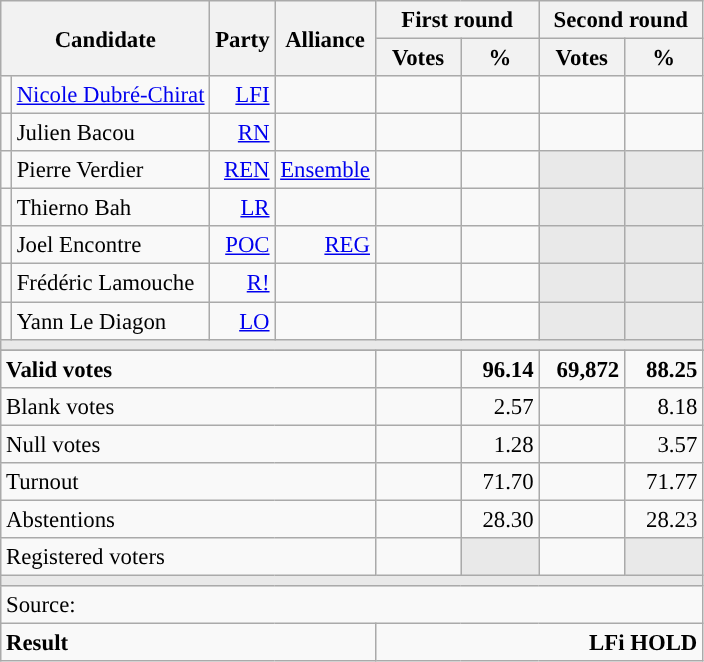<table class="wikitable" style="text-align:right;font-size:95%;">
<tr>
<th colspan="2" rowspan="2">Candidate</th>
<th colspan="1" rowspan="2">Party</th>
<th colspan="1" rowspan="2">Alliance</th>
<th colspan="2">First round</th>
<th colspan="2">Second round</th>
</tr>
<tr>
<th style="width:50px;">Votes</th>
<th style="width:45px;">%</th>
<th style="width:50px;">Votes</th>
<th style="width:45px;">%</th>
</tr>
<tr>
<td style="color:inherit;background:"></td>
<td style="text-align:left;"><a href='#'>Nicole Dubré-Chirat</a></td>
<td><a href='#'>LFI</a></td>
<td></td>
<td></td>
<td></td>
<td><strong></strong></td>
<td><strong></strong></td>
</tr>
<tr>
<td style="color:inherit;background:"></td>
<td style="text-align:left;">Julien Bacou</td>
<td><a href='#'>RN</a></td>
<td></td>
<td></td>
<td></td>
<td></td>
<td></td>
</tr>
<tr>
<td style="color:inherit;background:"></td>
<td style="text-align:left;">Pierre Verdier</td>
<td><a href='#'>REN</a></td>
<td><a href='#'>Ensemble</a></td>
<td></td>
<td></td>
<td style="background:#E9E9E9;"></td>
<td style="background:#E9E9E9;"></td>
</tr>
<tr>
<td style="color:inherit;background:"></td>
<td style="text-align:left;">Thierno Bah</td>
<td><a href='#'>LR</a></td>
<td></td>
<td></td>
<td></td>
<td style="background:#E9E9E9;"></td>
<td style="background:#E9E9E9;"></td>
</tr>
<tr>
<td style="color:inherit;background:"></td>
<td style="text-align:left;">Joel Encontre</td>
<td><a href='#'>POC</a></td>
<td><a href='#'>REG</a></td>
<td></td>
<td></td>
<td style="background:#E9E9E9;"></td>
<td style="background:#E9E9E9;"></td>
</tr>
<tr>
<td style="color:inherit;background:"></td>
<td style="text-align:left;">Frédéric Lamouche</td>
<td><a href='#'>R!</a></td>
<td></td>
<td></td>
<td></td>
<td style="background:#E9E9E9;"></td>
<td style="background:#E9E9E9;"></td>
</tr>
<tr>
<td style="color:inherit;background:"></td>
<td style="text-align:left;">Yann Le Diagon</td>
<td><a href='#'>LO</a></td>
<td></td>
<td></td>
<td></td>
<td style="background:#E9E9E9;"></td>
<td style="background:#E9E9E9;"></td>
</tr>
<tr>
<td colspan="8" style="background:#E9E9E9;"></td>
</tr>
<tr>
</tr>
<tr style="font-weight:bold;">
<td colspan="4" style="text-align:left;">Valid votes</td>
<td></td>
<td>96.14</td>
<td>69,872</td>
<td>88.25</td>
</tr>
<tr>
<td colspan="4" style="text-align:left;">Blank votes</td>
<td></td>
<td>2.57</td>
<td></td>
<td>8.18</td>
</tr>
<tr>
<td colspan="4" style="text-align:left;">Null votes</td>
<td></td>
<td>1.28</td>
<td></td>
<td>3.57</td>
</tr>
<tr>
<td colspan="4" style="text-align:left;">Turnout</td>
<td></td>
<td>71.70</td>
<td></td>
<td>71.77</td>
</tr>
<tr>
<td colspan="4" style="text-align:left;">Abstentions</td>
<td></td>
<td>28.30</td>
<td></td>
<td>28.23</td>
</tr>
<tr>
<td colspan="4" style="text-align:left;">Registered voters</td>
<td></td>
<td style="background:#E9E9E9;"></td>
<td></td>
<td style="background:#E9E9E9;"></td>
</tr>
<tr>
<td colspan="8" style="background:#E9E9E9;"></td>
</tr>
<tr>
<td colspan="8" style="text-align:left;">Source: </td>
</tr>
<tr style="font-weight:bold">
<td colspan="4" style="text-align:left;">Result</td>
<td colspan="4" style="background-color:">LFi HOLD</td>
</tr>
</table>
